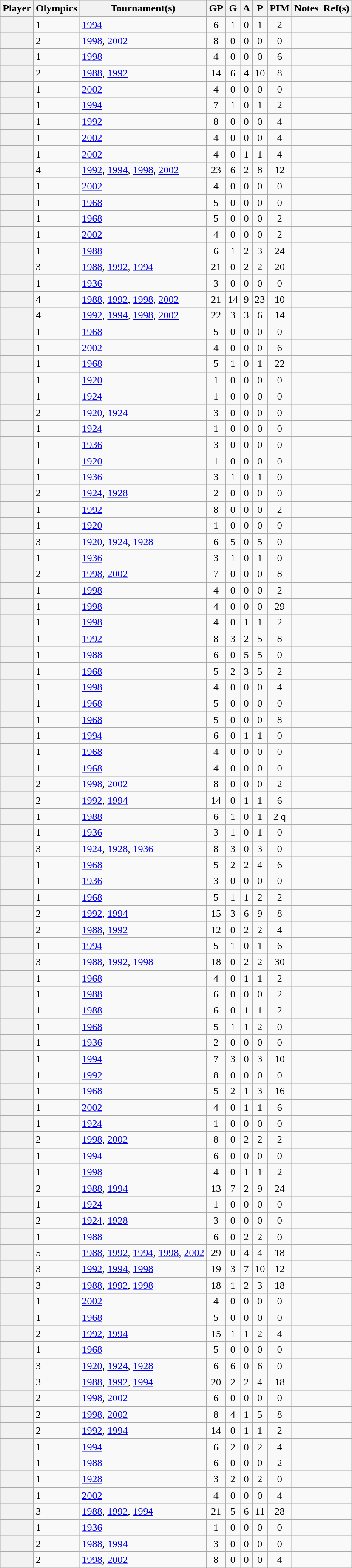<table class="wikitable sortable plainrowheaders" style="text-align:center;">
<tr>
<th scope="col">Player</th>
<th scope="col">Olympics</th>
<th scope="col" data-sort-type="text">Tournament(s)</th>
<th scope="col">GP</th>
<th scope="col">G</th>
<th scope="col">A</th>
<th scope="col">P</th>
<th scope="col">PIM</th>
<th scope="col">Notes</th>
<th scope="col" class="unsortable">Ref(s)</th>
</tr>
<tr>
<th scope="row"></th>
<td align=left>1</td>
<td align=left><a href='#'>1994</a></td>
<td>6</td>
<td>1</td>
<td>0</td>
<td>1</td>
<td>2</td>
<td align=left></td>
<td align=center></td>
</tr>
<tr>
<th scope="row"></th>
<td align=left>2</td>
<td align=left><a href='#'>1998</a>, <a href='#'>2002</a></td>
<td>8</td>
<td>0</td>
<td>0</td>
<td>0</td>
<td>0</td>
<td align=left></td>
<td align=center></td>
</tr>
<tr>
<th scope="row"></th>
<td align=left>1</td>
<td align=left><a href='#'>1998</a></td>
<td>4</td>
<td>0</td>
<td>0</td>
<td>0</td>
<td>6</td>
<td align=left></td>
<td align=center></td>
</tr>
<tr>
<th scope="row"></th>
<td align=left>2</td>
<td align=left><a href='#'>1988</a>, <a href='#'>1992</a></td>
<td>14</td>
<td>6</td>
<td>4</td>
<td>10</td>
<td>8</td>
<td align=left></td>
<td align=center></td>
</tr>
<tr>
<th scope="row"></th>
<td align=left>1</td>
<td align=left><a href='#'>2002</a></td>
<td>4</td>
<td>0</td>
<td>0</td>
<td>0</td>
<td>0</td>
<td align=left></td>
<td align=center></td>
</tr>
<tr>
<th scope="row"></th>
<td align=left>1</td>
<td align=left><a href='#'>1994</a></td>
<td>7</td>
<td>1</td>
<td>0</td>
<td>1</td>
<td>2</td>
<td align=left></td>
<td align=center></td>
</tr>
<tr>
<th scope="row"></th>
<td align=left>1</td>
<td align=left><a href='#'>1992</a></td>
<td>8</td>
<td>0</td>
<td>0</td>
<td>0</td>
<td>4</td>
<td align=left></td>
<td align=center></td>
</tr>
<tr>
<th scope="row"></th>
<td align=left>1</td>
<td align=left><a href='#'>2002</a></td>
<td>4</td>
<td>0</td>
<td>0</td>
<td>0</td>
<td>4</td>
<td align=left></td>
<td align=center></td>
</tr>
<tr>
<th scope="row"></th>
<td align=left>1</td>
<td align=left><a href='#'>2002</a></td>
<td>4</td>
<td>0</td>
<td>1</td>
<td>1</td>
<td>4</td>
<td align=left></td>
<td align=center></td>
</tr>
<tr>
<th scope="row"></th>
<td align=left>4</td>
<td align=left><a href='#'>1992</a>, <a href='#'>1994</a>, <a href='#'>1998</a>, <a href='#'>2002</a></td>
<td>23</td>
<td>6</td>
<td>2</td>
<td>8</td>
<td>12</td>
<td align=left></td>
<td align=center></td>
</tr>
<tr>
<th scope="row"></th>
<td align=left>1</td>
<td align=left><a href='#'>2002</a></td>
<td>4</td>
<td>0</td>
<td>0</td>
<td>0</td>
<td>0</td>
<td align=left></td>
<td align=center></td>
</tr>
<tr>
<th scope="row"></th>
<td align=left>1</td>
<td align=left><a href='#'>1968</a></td>
<td>5</td>
<td>0</td>
<td>0</td>
<td>0</td>
<td>0</td>
<td align=left></td>
<td align=center></td>
</tr>
<tr>
<th scope="row"></th>
<td align=left>1</td>
<td align=left><a href='#'>1968</a></td>
<td>5</td>
<td>0</td>
<td>0</td>
<td>0</td>
<td>2</td>
<td align=left></td>
<td align=center></td>
</tr>
<tr>
<th scope="row"></th>
<td align=left>1</td>
<td align=left><a href='#'>2002</a></td>
<td>4</td>
<td>0</td>
<td>0</td>
<td>0</td>
<td>2</td>
<td align=left></td>
<td align=center></td>
</tr>
<tr>
<th scope="row"></th>
<td align=left>1</td>
<td align=left><a href='#'>1988</a></td>
<td>6</td>
<td>1</td>
<td>2</td>
<td>3</td>
<td>24</td>
<td align=left></td>
<td align=center></td>
</tr>
<tr>
<th scope="row"></th>
<td align=left>3</td>
<td align=left><a href='#'>1988</a>, <a href='#'>1992</a>, <a href='#'>1994</a></td>
<td>21</td>
<td>0</td>
<td>2</td>
<td>2</td>
<td>20</td>
<td align=left></td>
<td align=center></td>
</tr>
<tr>
<th scope="row"></th>
<td align=left>1</td>
<td align=left><a href='#'>1936</a></td>
<td>3</td>
<td>0</td>
<td>0</td>
<td>0</td>
<td>0</td>
<td align=left></td>
<td align=center></td>
</tr>
<tr>
<th scope="row"></th>
<td align=left>4</td>
<td align=left><a href='#'>1988</a>, <a href='#'>1992</a>, <a href='#'>1998</a>, <a href='#'>2002</a></td>
<td>21</td>
<td>14</td>
<td>9</td>
<td>23</td>
<td>10</td>
<td align=left></td>
<td align=center></td>
</tr>
<tr>
<th scope="row"></th>
<td align=left>4</td>
<td align=left><a href='#'>1992</a>, <a href='#'>1994</a>, <a href='#'>1998</a>, <a href='#'>2002</a></td>
<td>22</td>
<td>3</td>
<td>3</td>
<td>6</td>
<td>14</td>
<td align=left></td>
<td align=center></td>
</tr>
<tr>
<th scope="row"></th>
<td align=left>1</td>
<td align=left><a href='#'>1968</a></td>
<td>5</td>
<td>0</td>
<td>0</td>
<td>0</td>
<td>0</td>
<td align=left></td>
<td align=center></td>
</tr>
<tr>
<th scope="row"></th>
<td align=left>1</td>
<td align=left><a href='#'>2002</a></td>
<td>4</td>
<td>0</td>
<td>0</td>
<td>0</td>
<td>6</td>
<td align=left></td>
<td align=center></td>
</tr>
<tr>
<th scope="row"></th>
<td align=left>1</td>
<td align=left><a href='#'>1968</a></td>
<td>5</td>
<td>1</td>
<td>0</td>
<td>1</td>
<td>22</td>
<td align=left></td>
<td align=center></td>
</tr>
<tr>
<th scope="row"></th>
<td align=left>1</td>
<td align=left><a href='#'>1920</a></td>
<td>1</td>
<td>0</td>
<td>0</td>
<td>0</td>
<td>0</td>
<td align=left></td>
<td align=center></td>
</tr>
<tr>
<th scope="row"></th>
<td align=left>1</td>
<td align=left><a href='#'>1924</a></td>
<td>1</td>
<td>0</td>
<td>0</td>
<td>0</td>
<td>0</td>
<td align=left></td>
<td align=center></td>
</tr>
<tr>
<th scope="row"></th>
<td align=left>2</td>
<td align=left><a href='#'>1920</a>, <a href='#'>1924</a></td>
<td>3</td>
<td>0</td>
<td>0</td>
<td>0</td>
<td>0</td>
<td align=left></td>
<td align=center></td>
</tr>
<tr>
<th scope="row"></th>
<td align=left>1</td>
<td align=left><a href='#'>1924</a></td>
<td>1</td>
<td>0</td>
<td>0</td>
<td>0</td>
<td>0</td>
<td align=left></td>
<td align=center></td>
</tr>
<tr>
<th scope="row"></th>
<td align=left>1</td>
<td align=left><a href='#'>1936</a></td>
<td>3</td>
<td>0</td>
<td>0</td>
<td>0</td>
<td>0</td>
<td align=left></td>
<td align=center></td>
</tr>
<tr>
<th scope="row"></th>
<td align=left>1</td>
<td align=left><a href='#'>1920</a></td>
<td>1</td>
<td>0</td>
<td>0</td>
<td>0</td>
<td>0</td>
<td align=left></td>
<td align=center></td>
</tr>
<tr>
<th scope="row"></th>
<td align=left>1</td>
<td align=left><a href='#'>1936</a></td>
<td>3</td>
<td>1</td>
<td>0</td>
<td>1</td>
<td>0</td>
<td align=left></td>
<td align=center></td>
</tr>
<tr>
<th scope="row"></th>
<td align=left>2</td>
<td align=left><a href='#'>1924</a>, <a href='#'>1928</a></td>
<td>2</td>
<td>0</td>
<td>0</td>
<td>0</td>
<td>0</td>
<td align=left></td>
<td align=center></td>
</tr>
<tr>
<th scope="row"></th>
<td align=left>1</td>
<td align=left><a href='#'>1992</a></td>
<td>8</td>
<td>0</td>
<td>0</td>
<td>0</td>
<td>2</td>
<td align=left></td>
<td align=center></td>
</tr>
<tr>
<th scope="row"></th>
<td align=left>1</td>
<td align=left><a href='#'>1920</a></td>
<td>1</td>
<td>0</td>
<td>0</td>
<td>0</td>
<td>0</td>
<td align=left></td>
<td align=center></td>
</tr>
<tr>
<th scope="row"></th>
<td align=left>3</td>
<td align=left><a href='#'>1920</a>, <a href='#'>1924</a>, <a href='#'>1928</a></td>
<td>6</td>
<td>5</td>
<td>0</td>
<td>5</td>
<td>0</td>
<td align=left></td>
<td align=center></td>
</tr>
<tr>
<th scope="row"></th>
<td align=left>1</td>
<td align=left><a href='#'>1936</a></td>
<td>3</td>
<td>1</td>
<td>0</td>
<td>1</td>
<td>0</td>
<td align=left></td>
<td align=center></td>
</tr>
<tr>
<th scope="row"></th>
<td align=left>2</td>
<td align=left><a href='#'>1998</a>, <a href='#'>2002</a></td>
<td>7</td>
<td>0</td>
<td>0</td>
<td>0</td>
<td>8</td>
<td align=left></td>
<td align=center></td>
</tr>
<tr>
<th scope="row"></th>
<td align=left>1</td>
<td align=left><a href='#'>1998</a></td>
<td>4</td>
<td>0</td>
<td>0</td>
<td>0</td>
<td>2</td>
<td align=left></td>
<td align=center></td>
</tr>
<tr>
<th scope="row"></th>
<td align=left>1</td>
<td align=left><a href='#'>1998</a></td>
<td>4</td>
<td>0</td>
<td>0</td>
<td>0</td>
<td>29</td>
<td align=left></td>
<td align=center></td>
</tr>
<tr>
<th scope="row"></th>
<td align=left>1</td>
<td align=left><a href='#'>1998</a></td>
<td>4</td>
<td>0</td>
<td>1</td>
<td>1</td>
<td>2</td>
<td align=left></td>
<td align=center></td>
</tr>
<tr>
<th scope="row"></th>
<td align=left>1</td>
<td align=left><a href='#'>1992</a></td>
<td>8</td>
<td>3</td>
<td>2</td>
<td>5</td>
<td>8</td>
<td align=left></td>
<td align=center></td>
</tr>
<tr>
<th scope="row"></th>
<td align=left>1</td>
<td align=left><a href='#'>1988</a></td>
<td>6</td>
<td>0</td>
<td>5</td>
<td>5</td>
<td>0</td>
<td align=left></td>
<td align=center></td>
</tr>
<tr>
<th scope="row"></th>
<td align=left>1</td>
<td align=left><a href='#'>1968</a></td>
<td>5</td>
<td>2</td>
<td>3</td>
<td>5</td>
<td>2</td>
<td align=left></td>
<td align=center></td>
</tr>
<tr>
<th scope="row"></th>
<td align=left>1</td>
<td align=left><a href='#'>1998</a></td>
<td>4</td>
<td>0</td>
<td>0</td>
<td>0</td>
<td>4</td>
<td align=left></td>
<td align=center></td>
</tr>
<tr>
<th scope="row"></th>
<td align=left>1</td>
<td align=left><a href='#'>1968</a></td>
<td>5</td>
<td>0</td>
<td>0</td>
<td>0</td>
<td>0</td>
<td align=left></td>
<td align=center></td>
</tr>
<tr>
<th scope="row"></th>
<td align=left>1</td>
<td align=left><a href='#'>1968</a></td>
<td>5</td>
<td>0</td>
<td>0</td>
<td>0</td>
<td>8</td>
<td align=left></td>
<td align=center></td>
</tr>
<tr>
<th scope="row"></th>
<td align=left>1</td>
<td align=left><a href='#'>1994</a></td>
<td>6</td>
<td>0</td>
<td>1</td>
<td>1</td>
<td>0</td>
<td align=left></td>
<td align=center></td>
</tr>
<tr>
<th scope="row"></th>
<td align=left>1</td>
<td align=left><a href='#'>1968</a></td>
<td>4</td>
<td>0</td>
<td>0</td>
<td>0</td>
<td>0</td>
<td align=left></td>
<td align=center></td>
</tr>
<tr>
<th scope="row"></th>
<td align=left>1</td>
<td align=left><a href='#'>1968</a></td>
<td>4</td>
<td>0</td>
<td>0</td>
<td>0</td>
<td>0</td>
<td align=left></td>
<td align=center></td>
</tr>
<tr>
<th scope="row"></th>
<td align=left>2</td>
<td align=left><a href='#'>1998</a>, <a href='#'>2002</a></td>
<td>8</td>
<td>0</td>
<td>0</td>
<td>0</td>
<td>2</td>
<td align=left></td>
<td align=center></td>
</tr>
<tr>
<th scope="row"></th>
<td align=left>2</td>
<td align=left><a href='#'>1992</a>, <a href='#'>1994</a></td>
<td>14</td>
<td>0</td>
<td>1</td>
<td>1</td>
<td>6</td>
<td align=left></td>
<td align=center></td>
</tr>
<tr>
<th scope="row"></th>
<td align=left>1</td>
<td align=left><a href='#'>1988</a></td>
<td>6</td>
<td>1</td>
<td>0</td>
<td>1</td>
<td>2 q</td>
<td align=left></td>
<td align=center></td>
</tr>
<tr>
<th scope="row"></th>
<td align=left>1</td>
<td align=left><a href='#'>1936</a></td>
<td>3</td>
<td>1</td>
<td>0</td>
<td>1</td>
<td>0</td>
<td align=left></td>
<td align=center></td>
</tr>
<tr>
<th scope="row"></th>
<td align=left>3</td>
<td align=left><a href='#'>1924</a>, <a href='#'>1928</a>, <a href='#'>1936</a></td>
<td>8</td>
<td>3</td>
<td>0</td>
<td>3</td>
<td>0</td>
<td align=left></td>
<td align=center></td>
</tr>
<tr>
<th scope="row"></th>
<td align=left>1</td>
<td align=left><a href='#'>1968</a></td>
<td>5</td>
<td>2</td>
<td>2</td>
<td>4</td>
<td>6</td>
<td align=left></td>
<td align=center></td>
</tr>
<tr>
<th scope="row"></th>
<td align=left>1</td>
<td align=left><a href='#'>1936</a></td>
<td>3</td>
<td>0</td>
<td>0</td>
<td>0</td>
<td>0</td>
<td align=left></td>
<td align=center></td>
</tr>
<tr>
<th scope="row"></th>
<td align=left>1</td>
<td align=left><a href='#'>1968</a></td>
<td>5</td>
<td>1</td>
<td>1</td>
<td>2</td>
<td>2</td>
<td align=left></td>
<td align=center></td>
</tr>
<tr>
<th scope="row"></th>
<td align=left>2</td>
<td align=left><a href='#'>1992</a>, <a href='#'>1994</a></td>
<td>15</td>
<td>3</td>
<td>6</td>
<td>9</td>
<td>8</td>
<td align=left></td>
<td align=center></td>
</tr>
<tr>
<th scope="row"></th>
<td align=left>2</td>
<td align=left><a href='#'>1988</a>, <a href='#'>1992</a></td>
<td>12</td>
<td>0</td>
<td>2</td>
<td>2</td>
<td>4</td>
<td align=left></td>
<td align=center></td>
</tr>
<tr>
<th scope="row"></th>
<td align=left>1</td>
<td align=left><a href='#'>1994</a></td>
<td>5</td>
<td>1</td>
<td>0</td>
<td>1</td>
<td>6</td>
<td align=left></td>
<td align=center></td>
</tr>
<tr>
<th scope="row"></th>
<td align=left>3</td>
<td align=left><a href='#'>1988</a>, <a href='#'>1992</a>, <a href='#'>1998</a></td>
<td>18</td>
<td>0</td>
<td>2</td>
<td>2</td>
<td>30</td>
<td align=left></td>
<td align=center></td>
</tr>
<tr>
<th scope="row"></th>
<td align=left>1</td>
<td align=left><a href='#'>1968</a></td>
<td>4</td>
<td>0</td>
<td>1</td>
<td>1</td>
<td>2</td>
<td align=left></td>
<td align=center></td>
</tr>
<tr>
<th scope="row"></th>
<td align=left>1</td>
<td align=left><a href='#'>1988</a></td>
<td>6</td>
<td>0</td>
<td>0</td>
<td>0</td>
<td>2</td>
<td align=left></td>
<td align=center></td>
</tr>
<tr>
<th scope="row"></th>
<td align=left>1</td>
<td align=left><a href='#'>1988</a></td>
<td>6</td>
<td>0</td>
<td>1</td>
<td>1</td>
<td>2</td>
<td align=left></td>
<td align=center></td>
</tr>
<tr>
<th scope="row"></th>
<td align=left>1</td>
<td align=left><a href='#'>1968</a></td>
<td>5</td>
<td>1</td>
<td>1</td>
<td>2</td>
<td>0</td>
<td align=left></td>
<td align=center></td>
</tr>
<tr>
<th scope="row"></th>
<td align=left>1</td>
<td align=left><a href='#'>1936</a></td>
<td>2</td>
<td>0</td>
<td>0</td>
<td>0</td>
<td>0</td>
<td align=left></td>
<td align=center></td>
</tr>
<tr>
<th scope="row"></th>
<td align=left>1</td>
<td align=left><a href='#'>1994</a></td>
<td>7</td>
<td>3</td>
<td>0</td>
<td>3</td>
<td>10</td>
<td align=left></td>
<td align=center></td>
</tr>
<tr>
<th scope="row"></th>
<td align=left>1</td>
<td align=left><a href='#'>1992</a></td>
<td>8</td>
<td>0</td>
<td>0</td>
<td>0</td>
<td>0</td>
<td align=left></td>
<td align=center></td>
</tr>
<tr>
<th scope="row"></th>
<td align=left>1</td>
<td align=left><a href='#'>1968</a></td>
<td>5</td>
<td>2</td>
<td>1</td>
<td>3</td>
<td>16</td>
<td align=left></td>
<td align=center></td>
</tr>
<tr>
<th scope="row"></th>
<td align=left>1</td>
<td align=left><a href='#'>2002</a></td>
<td>4</td>
<td>0</td>
<td>1</td>
<td>1</td>
<td>6</td>
<td align=left></td>
<td align=center></td>
</tr>
<tr>
<th scope="row"></th>
<td align=left>1</td>
<td align=left><a href='#'>1924</a></td>
<td>1</td>
<td>0</td>
<td>0</td>
<td>0</td>
<td>0</td>
<td align=left></td>
<td align=center></td>
</tr>
<tr>
<th scope="row"></th>
<td align=left>2</td>
<td align=left><a href='#'>1998</a>, <a href='#'>2002</a></td>
<td>8</td>
<td>0</td>
<td>2</td>
<td>2</td>
<td>2</td>
<td align=left></td>
<td align=center></td>
</tr>
<tr>
<th scope="row"></th>
<td align=left>1</td>
<td align=left><a href='#'>1994</a></td>
<td>6</td>
<td>0</td>
<td>0</td>
<td>0</td>
<td>0</td>
<td align=left></td>
<td align=center></td>
</tr>
<tr>
<th scope="row"></th>
<td align=left>1</td>
<td align=left><a href='#'>1998</a></td>
<td>4</td>
<td>0</td>
<td>1</td>
<td>1</td>
<td>2</td>
<td align=left></td>
<td align=center></td>
</tr>
<tr>
<th scope="row"></th>
<td align=left>2</td>
<td align=left><a href='#'>1988</a>, <a href='#'>1994</a></td>
<td>13</td>
<td>7</td>
<td>2</td>
<td>9</td>
<td>24</td>
<td align=left></td>
<td align=center></td>
</tr>
<tr>
<th scope="row"></th>
<td align=left>1</td>
<td align=left><a href='#'>1924</a></td>
<td>1</td>
<td>0</td>
<td>0</td>
<td>0</td>
<td>0</td>
<td align=left></td>
<td align=center></td>
</tr>
<tr>
<th scope="row"></th>
<td align=left>2</td>
<td align=left><a href='#'>1924</a>, <a href='#'>1928</a></td>
<td>3</td>
<td>0</td>
<td>0</td>
<td>0</td>
<td>0</td>
<td align=left></td>
<td align=center></td>
</tr>
<tr>
<th scope="row"></th>
<td align=left>1</td>
<td align=left><a href='#'>1988</a></td>
<td>6</td>
<td>0</td>
<td>2</td>
<td>2</td>
<td>0</td>
<td align=left></td>
<td align=center></td>
</tr>
<tr>
<th scope="row"></th>
<td align=left>5</td>
<td align=left><a href='#'>1988</a>, <a href='#'>1992</a>, <a href='#'>1994</a>, <a href='#'>1998</a>, <a href='#'>2002</a></td>
<td>29</td>
<td>0</td>
<td>4</td>
<td>4</td>
<td>18</td>
<td align=left></td>
<td align=center></td>
</tr>
<tr>
<th scope="row"></th>
<td align=left>3</td>
<td align=left><a href='#'>1992</a>, <a href='#'>1994</a>, <a href='#'>1998</a></td>
<td>19</td>
<td>3</td>
<td>7</td>
<td>10</td>
<td>12</td>
<td align=left></td>
<td align=center></td>
</tr>
<tr>
<th scope="row"></th>
<td align=left>3</td>
<td align=left><a href='#'>1988</a>, <a href='#'>1992</a>, <a href='#'>1998</a></td>
<td>18</td>
<td>1</td>
<td>2</td>
<td>3</td>
<td>18</td>
<td align=left></td>
<td align=center></td>
</tr>
<tr>
<th scope="row"></th>
<td align=left>1</td>
<td align=left><a href='#'>2002</a></td>
<td>4</td>
<td>0</td>
<td>0</td>
<td>0</td>
<td>0</td>
<td align=left></td>
<td align=center></td>
</tr>
<tr>
<th scope="row"></th>
<td align=left>1</td>
<td align=left><a href='#'>1968</a></td>
<td>5</td>
<td>0</td>
<td>0</td>
<td>0</td>
<td>0</td>
<td align=left></td>
<td align=center></td>
</tr>
<tr>
<th scope="row"></th>
<td align=left>2</td>
<td align=left><a href='#'>1992</a>, <a href='#'>1994</a></td>
<td>15</td>
<td>1</td>
<td>1</td>
<td>2</td>
<td>4</td>
<td align=left></td>
<td align=center></td>
</tr>
<tr>
<th scope="row"></th>
<td align=left>1</td>
<td align=left><a href='#'>1968</a></td>
<td>5</td>
<td>0</td>
<td>0</td>
<td>0</td>
<td>0</td>
<td align=left></td>
<td align=center></td>
</tr>
<tr>
<th scope="row"></th>
<td align=left>3</td>
<td align=left><a href='#'>1920</a>, <a href='#'>1924</a>, <a href='#'>1928</a></td>
<td>6</td>
<td>6</td>
<td>0</td>
<td>6</td>
<td>0</td>
<td align=left></td>
<td align=center></td>
</tr>
<tr>
<th scope="row"></th>
<td align=left>3</td>
<td align=left><a href='#'>1988</a>, <a href='#'>1992</a>, <a href='#'>1994</a></td>
<td>20</td>
<td>2</td>
<td>2</td>
<td>4</td>
<td>18</td>
<td align=left></td>
<td align=center></td>
</tr>
<tr>
<th scope="row"></th>
<td align=left>2</td>
<td align=left><a href='#'>1998</a>, <a href='#'>2002</a></td>
<td>6</td>
<td>0</td>
<td>0</td>
<td>0</td>
<td>0</td>
<td align=left></td>
<td align=center></td>
</tr>
<tr>
<th scope="row"></th>
<td align=left>2</td>
<td align=left><a href='#'>1998</a>, <a href='#'>2002</a></td>
<td>8</td>
<td>4</td>
<td>1</td>
<td>5</td>
<td>8</td>
<td align=left></td>
<td align=center></td>
</tr>
<tr>
<th scope="row"></th>
<td align=left>2</td>
<td align=left><a href='#'>1992</a>, <a href='#'>1994</a></td>
<td>14</td>
<td>0</td>
<td>1</td>
<td>1</td>
<td>2</td>
<td align=left></td>
<td align=center></td>
</tr>
<tr>
<th scope="row"></th>
<td align=left>1</td>
<td align=left><a href='#'>1994</a></td>
<td>6</td>
<td>2</td>
<td>0</td>
<td>2</td>
<td>4</td>
<td align=left></td>
<td align=center></td>
</tr>
<tr>
<th scope="row"></th>
<td align=left>1</td>
<td align=left><a href='#'>1988</a></td>
<td>6</td>
<td>0</td>
<td>0</td>
<td>0</td>
<td>2</td>
<td align=left></td>
<td align=center></td>
</tr>
<tr>
<th scope="row"></th>
<td align=left>1</td>
<td align=left><a href='#'>1928</a></td>
<td>3</td>
<td>2</td>
<td>0</td>
<td>2</td>
<td>0</td>
<td align=left></td>
<td align=center></td>
</tr>
<tr>
<th scope="row"></th>
<td align=left>1</td>
<td align=left><a href='#'>2002</a></td>
<td>4</td>
<td>0</td>
<td>0</td>
<td>0</td>
<td>4</td>
<td align=left></td>
<td align=center></td>
</tr>
<tr>
<th scope="row"></th>
<td align=left>3</td>
<td align=left><a href='#'>1988</a>, <a href='#'>1992</a>, <a href='#'>1994</a></td>
<td>21</td>
<td>5</td>
<td>6</td>
<td>11</td>
<td>28</td>
<td align=left></td>
<td align=center></td>
</tr>
<tr>
<th scope="row"></th>
<td align=left>1</td>
<td align=left><a href='#'>1936</a></td>
<td>1</td>
<td>0</td>
<td>0</td>
<td>0</td>
<td>0</td>
<td align=left></td>
<td align=center></td>
</tr>
<tr>
<th scope="row"></th>
<td align=left>2</td>
<td align=left><a href='#'>1988</a>, <a href='#'>1994</a></td>
<td>3</td>
<td>0</td>
<td>0</td>
<td>0</td>
<td>0</td>
<td align=left></td>
<td align=center></td>
</tr>
<tr>
<th scope="row"></th>
<td align=left>2</td>
<td align=left><a href='#'>1998</a>, <a href='#'>2002</a></td>
<td>8</td>
<td>0</td>
<td>0</td>
<td>0</td>
<td>4</td>
<td align=left></td>
<td align=center></td>
</tr>
</table>
